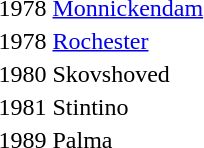<table>
<tr>
<td>1978  <a href='#'>Monnickendam</a></td>
<td><br></td>
<td><br></td>
<td><br></td>
</tr>
<tr>
<td>1978  <a href='#'>Rochester</a></td>
<td><br></td>
<td><br></td>
<td><br></td>
</tr>
<tr>
<td>1980  Skovshoved</td>
<td><br></td>
<td><br></td>
<td><br></td>
</tr>
<tr>
<td>1981  Stintino</td>
<td><br></td>
<td><br></td>
<td><br></td>
</tr>
<tr>
<td>1989  Palma</td>
<td><br></td>
<td><br></td>
<td><br></td>
</tr>
<tr>
</tr>
</table>
